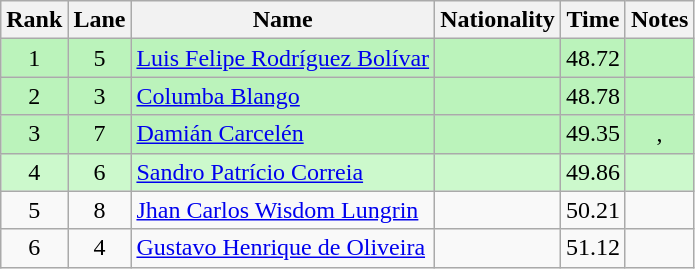<table class="wikitable sortable" style="text-align:center">
<tr>
<th>Rank</th>
<th>Lane</th>
<th>Name</th>
<th>Nationality</th>
<th>Time</th>
<th>Notes</th>
</tr>
<tr bgcolor=bbf3bb>
<td>1</td>
<td>5</td>
<td align="left"><a href='#'>Luis Felipe Rodríguez Bolívar</a></td>
<td align="left"></td>
<td>48.72</td>
<td></td>
</tr>
<tr bgcolor=bbf3bb>
<td>2</td>
<td>3</td>
<td align="left"><a href='#'>Columba Blango</a></td>
<td align="left"></td>
<td>48.78</td>
<td></td>
</tr>
<tr bgcolor=bbf3bb>
<td>3</td>
<td>7</td>
<td align="left"><a href='#'>Damián Carcelén</a></td>
<td align="left"></td>
<td>49.35</td>
<td>, </td>
</tr>
<tr bgcolor=ccf9cc>
<td>4</td>
<td>6</td>
<td align="left"><a href='#'>Sandro Patrício Correia</a></td>
<td align="left"></td>
<td>49.86</td>
<td></td>
</tr>
<tr>
<td>5</td>
<td>8</td>
<td align="left"><a href='#'>Jhan Carlos Wisdom Lungrin</a></td>
<td align="left"></td>
<td>50.21</td>
<td></td>
</tr>
<tr>
<td>6</td>
<td>4</td>
<td align="left"><a href='#'>Gustavo Henrique de Oliveira</a></td>
<td align="left"></td>
<td>51.12</td>
<td></td>
</tr>
</table>
